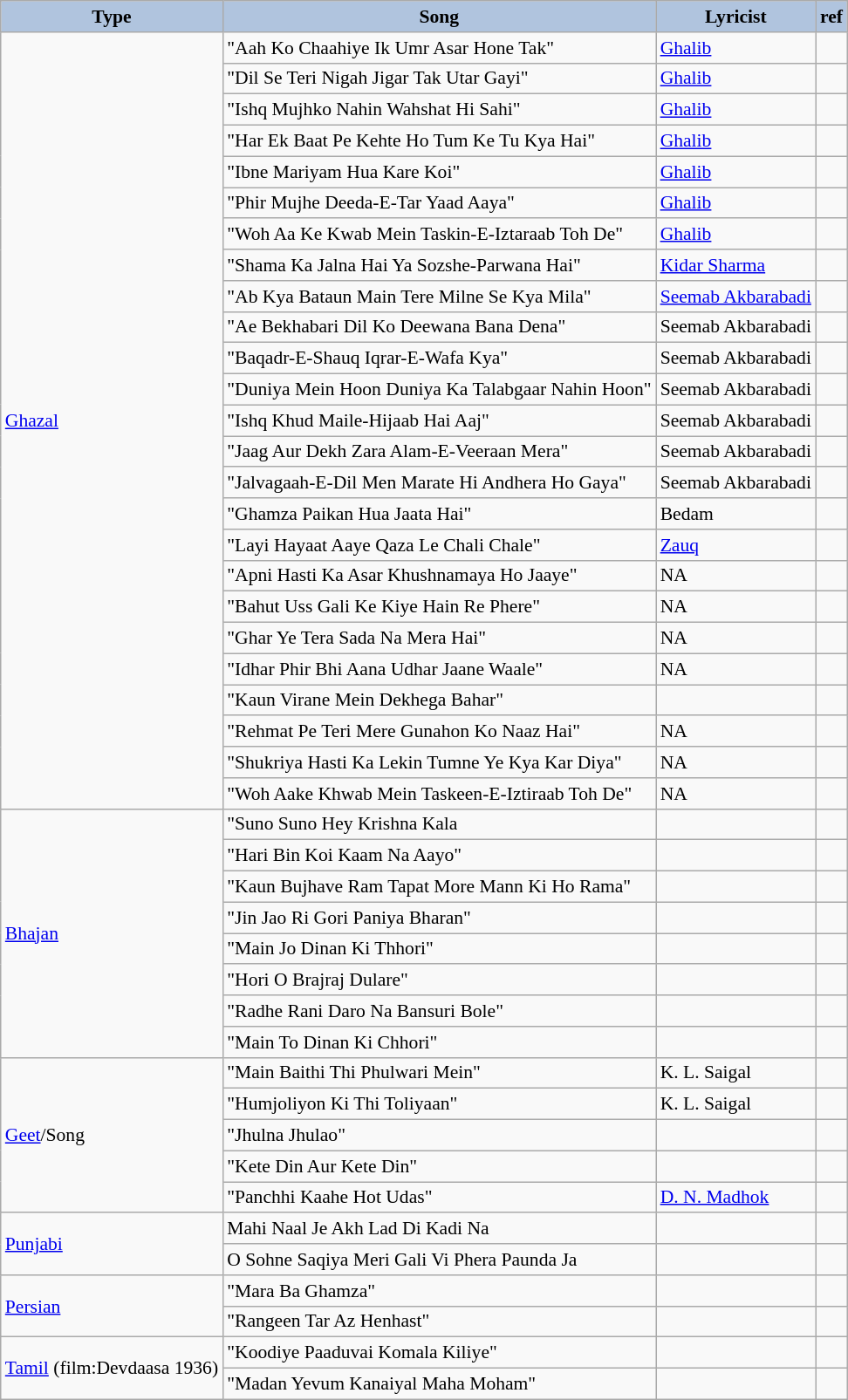<table class="wikitable" style="font-size:90%">
<tr>
<th style="background:#B0C4DE;">Type</th>
<th style="background:#B0C4DE;">Song</th>
<th style="background:#B0C4DE;">Lyricist</th>
<th style="background:#B0C4DE;">ref</th>
</tr>
<tr>
<td rowspan="25"> <a href='#'>Ghazal</a></td>
<td>"Aah Ko Chaahiye Ik Umr Asar Hone Tak"</td>
<td><a href='#'>Ghalib</a></td>
<td></td>
</tr>
<tr>
<td>"Dil Se Teri Nigah Jigar Tak Utar Gayi"</td>
<td><a href='#'>Ghalib</a></td>
<td></td>
</tr>
<tr>
<td>"Ishq Mujhko Nahin Wahshat Hi Sahi"</td>
<td><a href='#'>Ghalib</a></td>
<td></td>
</tr>
<tr>
<td>"Har Ek Baat Pe Kehte Ho Tum Ke Tu Kya Hai"</td>
<td><a href='#'>Ghalib</a></td>
<td></td>
</tr>
<tr>
<td>"Ibne Mariyam Hua Kare Koi"</td>
<td><a href='#'>Ghalib</a></td>
<td></td>
</tr>
<tr>
<td>"Phir Mujhe Deeda-E-Tar Yaad Aaya"</td>
<td><a href='#'>Ghalib</a></td>
<td></td>
</tr>
<tr>
<td>"Woh Aa Ke Kwab Mein Taskin-E-Iztaraab Toh De"</td>
<td><a href='#'>Ghalib</a></td>
<td></td>
</tr>
<tr>
<td>"Shama Ka Jalna Hai Ya Sozshe-Parwana Hai"</td>
<td><a href='#'>Kidar Sharma</a></td>
<td></td>
</tr>
<tr>
<td>"Ab Kya Bataun Main Tere Milne Se Kya Mila"</td>
<td><a href='#'>Seemab Akbarabadi</a></td>
<td></td>
</tr>
<tr>
<td>"Ae Bekhabari Dil Ko Deewana Bana Dena"</td>
<td>Seemab Akbarabadi</td>
<td></td>
</tr>
<tr>
<td>"Baqadr-E-Shauq Iqrar-E-Wafa Kya"</td>
<td>Seemab Akbarabadi</td>
<td></td>
</tr>
<tr>
<td>"Duniya Mein Hoon Duniya Ka Talabgaar Nahin Hoon"</td>
<td>Seemab Akbarabadi</td>
<td></td>
</tr>
<tr>
<td>"Ishq Khud Maile-Hijaab Hai Aaj"</td>
<td>Seemab Akbarabadi</td>
<td></td>
</tr>
<tr>
<td>"Jaag Aur Dekh Zara Alam-E-Veeraan Mera"</td>
<td>Seemab Akbarabadi</td>
<td></td>
</tr>
<tr>
<td>"Jalvagaah-E-Dil Men Marate Hi Andhera Ho Gaya"</td>
<td>Seemab Akbarabadi</td>
<td></td>
</tr>
<tr>
<td>"Ghamza Paikan Hua Jaata Hai"</td>
<td>Bedam</td>
<td></td>
</tr>
<tr>
<td>"Layi Hayaat Aaye Qaza Le Chali Chale"</td>
<td><a href='#'>Zauq</a></td>
<td></td>
</tr>
<tr>
<td>"Apni Hasti Ka Asar Khushnamaya Ho Jaaye"</td>
<td>NA</td>
<td></td>
</tr>
<tr>
<td>"Bahut Uss Gali Ke Kiye Hain Re Phere"</td>
<td>NA</td>
<td></td>
</tr>
<tr>
<td>"Ghar Ye Tera Sada Na Mera Hai"</td>
<td>NA</td>
<td></td>
</tr>
<tr>
<td>"Idhar Phir Bhi Aana Udhar Jaane Waale"</td>
<td>NA</td>
<td></td>
</tr>
<tr>
<td>"Kaun Virane Mein Dekhega Bahar"</td>
<td></td>
<td></td>
</tr>
<tr>
<td>"Rehmat Pe Teri Mere Gunahon Ko Naaz Hai"</td>
<td>NA</td>
<td></td>
</tr>
<tr>
<td>"Shukriya Hasti Ka Lekin Tumne Ye Kya Kar Diya"</td>
<td>NA</td>
<td></td>
</tr>
<tr>
<td>"Woh Aake Khwab Mein Taskeen-E-Iztiraab Toh De"</td>
<td>NA</td>
<td></td>
</tr>
<tr>
<td rowspan="8"> <a href='#'>Bhajan</a></td>
<td>"Suno Suno Hey Krishna Kala</td>
<td></td>
<td></td>
</tr>
<tr>
<td>"Hari Bin Koi Kaam Na Aayo"</td>
<td></td>
<td></td>
</tr>
<tr>
<td>"Kaun Bujhave Ram Tapat More Mann Ki Ho Rama"</td>
<td></td>
<td></td>
</tr>
<tr>
<td>"Jin Jao Ri Gori Paniya Bharan"</td>
<td></td>
<td></td>
</tr>
<tr>
<td>"Main Jo Dinan Ki Thhori"</td>
<td></td>
<td></td>
</tr>
<tr>
<td>"Hori O Brajraj Dulare"</td>
<td></td>
<td></td>
</tr>
<tr>
<td>"Radhe Rani Daro Na Bansuri Bole"</td>
<td></td>
<td></td>
</tr>
<tr>
<td>"Main To Dinan Ki Chhori"</td>
<td></td>
<td></td>
</tr>
<tr>
<td rowspan="5"> <a href='#'>Geet</a>/Song</td>
<td>"Main Baithi Thi Phulwari Mein"</td>
<td>K. L. Saigal</td>
<td></td>
</tr>
<tr>
<td>"Humjoliyon Ki Thi Toliyaan"</td>
<td>K. L. Saigal</td>
<td></td>
</tr>
<tr>
<td>"Jhulna Jhulao"</td>
<td></td>
<td></td>
</tr>
<tr>
<td>"Kete Din Aur Kete Din"</td>
<td></td>
<td></td>
</tr>
<tr>
<td>"Panchhi Kaahe Hot Udas"</td>
<td><a href='#'>D. N. Madhok</a></td>
<td></td>
</tr>
<tr>
<td rowspan="2"> <a href='#'>Punjabi</a></td>
<td>Mahi Naal Je Akh Lad Di Kadi Na</td>
<td></td>
<td></td>
</tr>
<tr>
<td>O Sohne Saqiya Meri Gali Vi Phera Paunda Ja</td>
<td></td>
<td></td>
</tr>
<tr>
<td rowspan="2"> <a href='#'>Persian</a></td>
<td>"Mara Ba Ghamza"</td>
<td></td>
<td></td>
</tr>
<tr>
<td>"Rangeen Tar Az Henhast"</td>
<td></td>
<td></td>
</tr>
<tr>
<td rowspan="2"> <a href='#'>Tamil</a> (film:Devdaasa 1936)</td>
<td>"Koodiye Paaduvai Komala Kiliye"</td>
<td></td>
<td></td>
</tr>
<tr>
<td>"Madan Yevum Kanaiyal Maha Moham"</td>
<td></td>
<td></td>
</tr>
</table>
